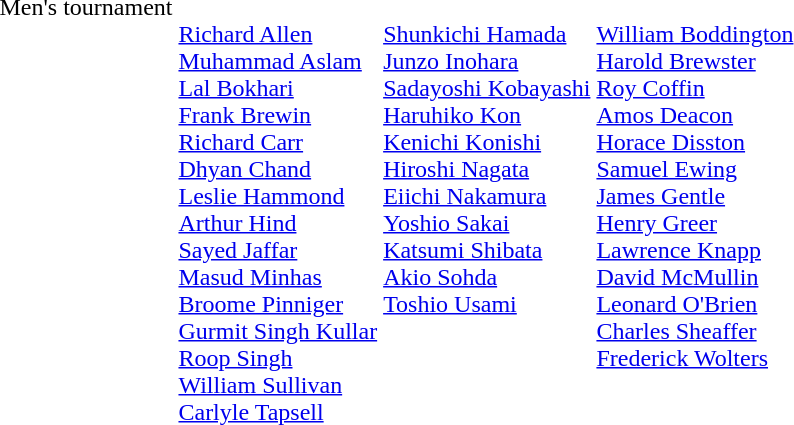<table>
<tr valign=top>
<td>Men's tournament<br></td>
<td><br><a href='#'>Richard Allen</a><br><a href='#'>Muhammad Aslam</a><br><a href='#'>Lal Bokhari</a><br><a href='#'>Frank Brewin</a><br><a href='#'>Richard Carr</a><br><a href='#'>Dhyan Chand</a><br><a href='#'>Leslie Hammond</a><br><a href='#'>Arthur Hind</a><br><a href='#'>Sayed Jaffar</a><br><a href='#'>Masud Minhas</a><br><a href='#'>Broome Pinniger</a><br><a href='#'>Gurmit Singh Kullar</a><br><a href='#'>Roop Singh</a><br><a href='#'>William Sullivan</a><br><a href='#'>Carlyle Tapsell</a></td>
<td><br><a href='#'>Shunkichi Hamada</a><br><a href='#'>Junzo Inohara</a><br><a href='#'>Sadayoshi Kobayashi</a><br><a href='#'>Haruhiko Kon</a><br><a href='#'>Kenichi Konishi</a><br><a href='#'>Hiroshi Nagata</a><br><a href='#'>Eiichi Nakamura</a><br><a href='#'>Yoshio Sakai</a><br><a href='#'>Katsumi Shibata</a><br><a href='#'>Akio Sohda</a><br><a href='#'>Toshio Usami</a></td>
<td><br><a href='#'>William Boddington</a><br><a href='#'>Harold Brewster</a><br><a href='#'>Roy Coffin</a><br><a href='#'>Amos Deacon</a><br><a href='#'>Horace Disston</a><br><a href='#'>Samuel Ewing</a><br><a href='#'>James Gentle</a><br><a href='#'>Henry Greer</a><br><a href='#'>Lawrence Knapp</a><br><a href='#'>David McMullin</a><br><a href='#'>Leonard O'Brien</a><br><a href='#'>Charles Sheaffer</a><br><a href='#'>Frederick Wolters</a></td>
</tr>
</table>
